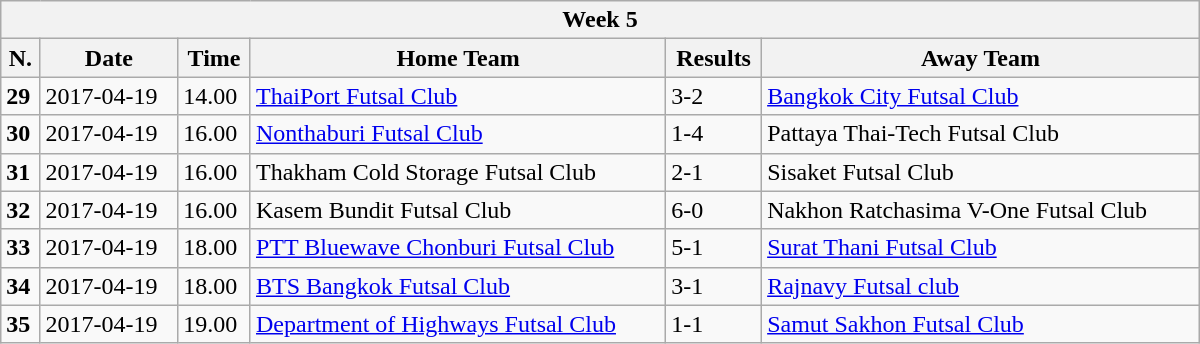<table class="wikitable mw-collapsible mw-collapsed" style="min-width:50em">
<tr>
<th colspan="6">Week 5</th>
</tr>
<tr>
<th>N.</th>
<th>Date</th>
<th>Time</th>
<th>Home Team</th>
<th>Results</th>
<th>Away Team</th>
</tr>
<tr>
<td><strong>29</strong></td>
<td>2017-04-19</td>
<td>14.00</td>
<td><a href='#'>ThaiPort Futsal Club</a></td>
<td>3-2</td>
<td><a href='#'>Bangkok City Futsal Club</a></td>
</tr>
<tr>
<td><strong>30</strong></td>
<td>2017-04-19</td>
<td>16.00</td>
<td><a href='#'>Nonthaburi Futsal Club</a></td>
<td>1-4</td>
<td>Pattaya Thai-Tech Futsal Club</td>
</tr>
<tr>
<td><strong>31</strong></td>
<td>2017-04-19</td>
<td>16.00</td>
<td>Thakham Cold Storage Futsal Club</td>
<td>2-1</td>
<td>Sisaket Futsal Club</td>
</tr>
<tr>
<td><strong>32</strong></td>
<td>2017-04-19</td>
<td>16.00</td>
<td>Kasem Bundit Futsal Club</td>
<td>6-0</td>
<td>Nakhon Ratchasima V-One Futsal Club</td>
</tr>
<tr>
<td><strong>33</strong></td>
<td>2017-04-19</td>
<td>18.00</td>
<td><a href='#'>PTT Bluewave Chonburi Futsal Club</a></td>
<td>5-1</td>
<td><a href='#'>Surat Thani Futsal Club</a></td>
</tr>
<tr>
<td><strong>34</strong></td>
<td>2017-04-19</td>
<td>18.00</td>
<td><a href='#'>BTS Bangkok Futsal Club</a></td>
<td>3-1</td>
<td><a href='#'>Rajnavy Futsal club</a></td>
</tr>
<tr>
<td><strong>35</strong></td>
<td>2017-04-19</td>
<td>19.00</td>
<td><a href='#'>Department of Highways Futsal Club</a></td>
<td>1-1</td>
<td><a href='#'>Samut Sakhon Futsal Club</a></td>
</tr>
</table>
